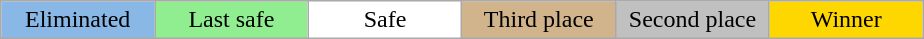<table class="wikitable" style="margin:1em auto; text-align:center;">
<tr>
<td bgcolor="8AB8E6" width="15%">Eliminated</td>
<td bgcolor="lightgreen" width="15%">Last safe</td>
<td bgcolor="white" width="15%">Safe</td>
<td bgcolor="tan" width="15%">Third place</td>
<td bgcolor="silver" width="15%">Second place</td>
<td bgcolor="gold" width="15%">Winner</td>
</tr>
</table>
